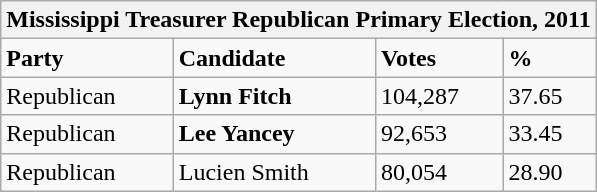<table class="wikitable">
<tr>
<th colspan="4">Mississippi Treasurer Republican Primary Election, 2011</th>
</tr>
<tr>
<td><strong>Party</strong></td>
<td><strong>Candidate</strong></td>
<td><strong>Votes</strong></td>
<td><strong>%</strong></td>
</tr>
<tr>
<td>Republican</td>
<td><strong>Lynn Fitch</strong></td>
<td>104,287</td>
<td>37.65</td>
</tr>
<tr>
<td>Republican</td>
<td><strong>Lee Yancey</strong></td>
<td>92,653</td>
<td>33.45</td>
</tr>
<tr>
<td>Republican</td>
<td>Lucien Smith</td>
<td>80,054</td>
<td>28.90</td>
</tr>
</table>
